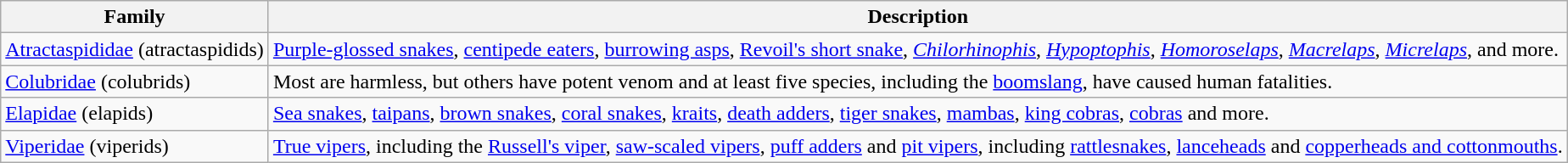<table class="wikitable">
<tr>
<th>Family</th>
<th>Description</th>
</tr>
<tr>
<td><a href='#'>Atractaspididae</a> (atractaspidids)</td>
<td><a href='#'>Purple-glossed snakes</a>, <a href='#'>centipede eaters</a>, <a href='#'>burrowing asps</a>, <a href='#'>Revoil's short snake</a>, <em><a href='#'>Chilorhinophis</a></em>, <em><a href='#'>Hypoptophis</a></em>, <em><a href='#'>Homoroselaps</a></em>, <em><a href='#'>Macrelaps</a></em>, <em><a href='#'>Micrelaps</a></em>, and more.</td>
</tr>
<tr>
<td><a href='#'>Colubridae</a> (colubrids)</td>
<td>Most are harmless, but others have potent venom and at least five species, including the <a href='#'>boomslang</a>, have caused human fatalities.</td>
</tr>
<tr>
<td><a href='#'>Elapidae</a> (elapids)</td>
<td><a href='#'>Sea snakes</a>, <a href='#'>taipans</a>, <a href='#'>brown snakes</a>, <a href='#'>coral snakes</a>, <a href='#'>kraits</a>, <a href='#'>death adders</a>, <a href='#'>tiger snakes</a>, <a href='#'>mambas</a>, <a href='#'>king cobras</a>, <a href='#'>cobras</a> and more.</td>
</tr>
<tr>
<td><a href='#'>Viperidae</a> (viperids)</td>
<td><a href='#'>True vipers</a>, including the <a href='#'>Russell's viper</a>, <a href='#'>saw-scaled vipers</a>, <a href='#'>puff adders</a> and <a href='#'>pit vipers</a>, including <a href='#'>rattlesnakes</a>, <a href='#'>lanceheads</a> and <a href='#'>copperheads and cottonmouths</a>.</td>
</tr>
</table>
